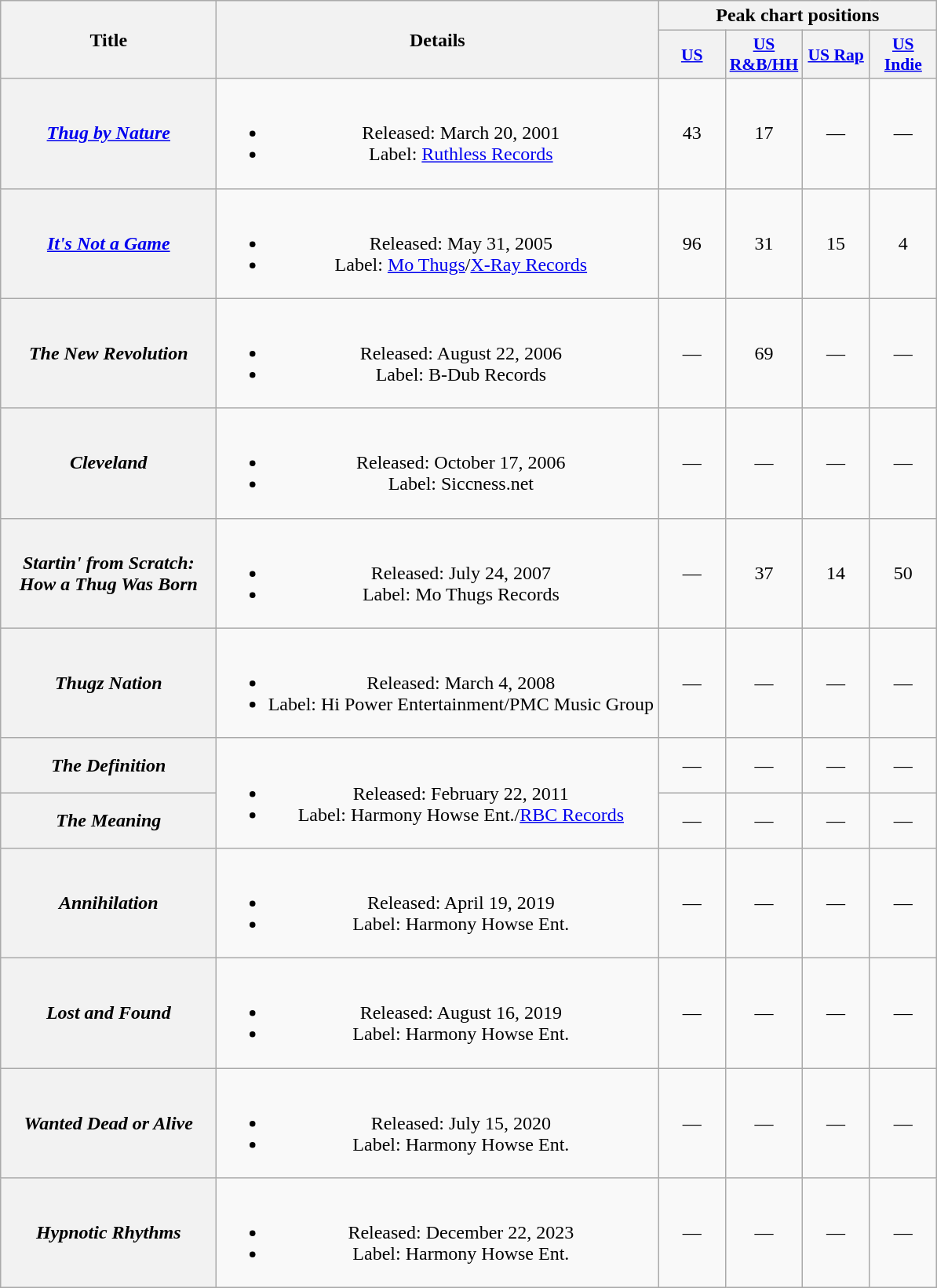<table class="wikitable plainrowheaders" style="text-align:center;">
<tr>
<th scope="col" rowspan="2" style="width:11em;">Title</th>
<th scope="col" rowspan="2" style="width:23em;">Details</th>
<th colspan="4" scope="col">Peak chart positions</th>
</tr>
<tr>
<th scope="col" style="width:3.5em;font-size:90%;"><a href='#'>US</a><br></th>
<th scope="col" style="width:3.5em;font-size:90%;"><a href='#'>US R&B/HH</a><br></th>
<th scope="col" style="width:3.5em;font-size:90%;"><a href='#'>US Rap</a><br></th>
<th scope="col" style="width:3.5em;font-size:90%;"><a href='#'>US Indie</a><br></th>
</tr>
<tr>
<th scope="row"><em><a href='#'>Thug by Nature</a></em></th>
<td><br><ul><li>Released: March 20, 2001</li><li>Label: <a href='#'>Ruthless Records</a></li></ul></td>
<td>43</td>
<td>17</td>
<td>—</td>
<td>—</td>
</tr>
<tr>
<th scope="row"><em><a href='#'>It's Not a Game</a></em></th>
<td><br><ul><li>Released: May 31, 2005</li><li>Label: <a href='#'>Mo Thugs</a>/<a href='#'>X-Ray Records</a></li></ul></td>
<td>96</td>
<td>31</td>
<td>15</td>
<td>4</td>
</tr>
<tr>
<th scope="row"><em>The New Revolution</em></th>
<td><br><ul><li>Released: August 22, 2006</li><li>Label: B-Dub Records</li></ul></td>
<td>—</td>
<td>69</td>
<td>—</td>
<td>—</td>
</tr>
<tr>
<th scope="row"><em>Cleveland</em></th>
<td><br><ul><li>Released: October 17, 2006</li><li>Label: Siccness.net</li></ul></td>
<td>—</td>
<td>—</td>
<td>—</td>
<td>—</td>
</tr>
<tr>
<th scope="row"><em>Startin' from Scratch: How a Thug Was Born</em></th>
<td><br><ul><li>Released: July 24, 2007</li><li>Label: Mo Thugs Records</li></ul></td>
<td>—</td>
<td>37</td>
<td>14</td>
<td>50</td>
</tr>
<tr>
<th scope="row"><em>Thugz Nation</em></th>
<td><br><ul><li>Released: March 4, 2008</li><li>Label: Hi Power Entertainment/PMC Music Group</li></ul></td>
<td>—</td>
<td>—</td>
<td>—</td>
<td>—</td>
</tr>
<tr>
<th scope="row"><em>The Definition</em></th>
<td rowspan="2"><br><ul><li>Released: February 22, 2011</li><li>Label: Harmony Howse Ent./<a href='#'>RBC Records</a></li></ul></td>
<td>—</td>
<td>—</td>
<td>—</td>
<td>—</td>
</tr>
<tr>
<th scope="row"><em>The Meaning</em></th>
<td>—</td>
<td>—</td>
<td>—</td>
<td>—</td>
</tr>
<tr>
<th scope="row"><em>Annihilation</em></th>
<td><br><ul><li>Released: April 19, 2019</li><li>Label: Harmony Howse Ent.</li></ul></td>
<td>—</td>
<td>—</td>
<td>—</td>
<td>—</td>
</tr>
<tr>
<th scope="row"><em>Lost and Found</em></th>
<td><br><ul><li>Released: August 16, 2019</li><li>Label: Harmony Howse Ent.</li></ul></td>
<td>—</td>
<td>—</td>
<td>—</td>
<td>—</td>
</tr>
<tr>
<th scope="row"><em>Wanted Dead or Alive</em></th>
<td><br><ul><li>Released: July 15, 2020</li><li>Label: Harmony Howse Ent.</li></ul></td>
<td>—</td>
<td>—</td>
<td>—</td>
<td>—</td>
</tr>
<tr>
<th scope="row"><em>Hypnotic Rhythms</em></th>
<td><br><ul><li>Released: December 22, 2023</li><li>Label: Harmony Howse Ent.</li></ul></td>
<td>—</td>
<td>—</td>
<td>—</td>
<td>—</td>
</tr>
</table>
